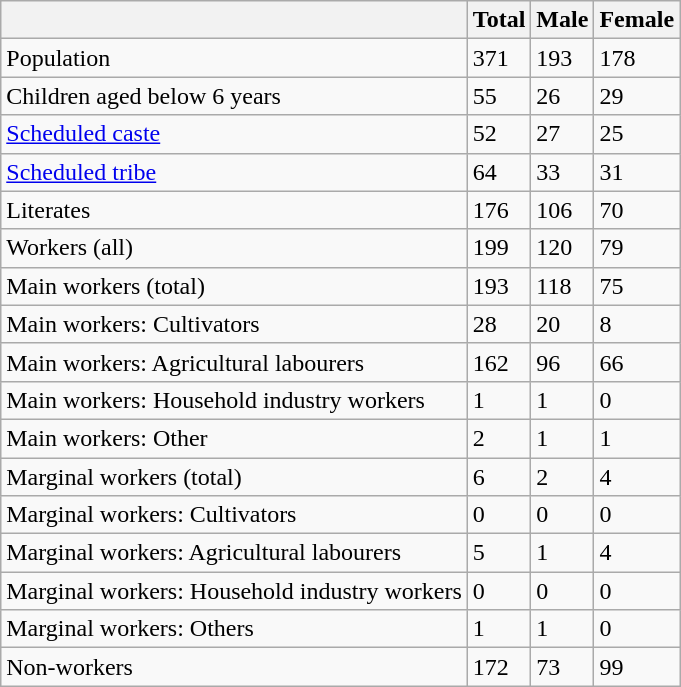<table class="wikitable sortable">
<tr>
<th></th>
<th>Total</th>
<th>Male</th>
<th>Female</th>
</tr>
<tr>
<td>Population</td>
<td>371</td>
<td>193</td>
<td>178</td>
</tr>
<tr>
<td>Children aged below 6 years</td>
<td>55</td>
<td>26</td>
<td>29</td>
</tr>
<tr>
<td><a href='#'>Scheduled caste</a></td>
<td>52</td>
<td>27</td>
<td>25</td>
</tr>
<tr>
<td><a href='#'>Scheduled tribe</a></td>
<td>64</td>
<td>33</td>
<td>31</td>
</tr>
<tr>
<td>Literates</td>
<td>176</td>
<td>106</td>
<td>70</td>
</tr>
<tr>
<td>Workers (all)</td>
<td>199</td>
<td>120</td>
<td>79</td>
</tr>
<tr>
<td>Main workers (total)</td>
<td>193</td>
<td>118</td>
<td>75</td>
</tr>
<tr>
<td>Main workers: Cultivators</td>
<td>28</td>
<td>20</td>
<td>8</td>
</tr>
<tr>
<td>Main workers: Agricultural labourers</td>
<td>162</td>
<td>96</td>
<td>66</td>
</tr>
<tr>
<td>Main workers: Household industry workers</td>
<td>1</td>
<td>1</td>
<td>0</td>
</tr>
<tr>
<td>Main workers: Other</td>
<td>2</td>
<td>1</td>
<td>1</td>
</tr>
<tr>
<td>Marginal workers (total)</td>
<td>6</td>
<td>2</td>
<td>4</td>
</tr>
<tr>
<td>Marginal workers: Cultivators</td>
<td>0</td>
<td>0</td>
<td>0</td>
</tr>
<tr>
<td>Marginal workers: Agricultural labourers</td>
<td>5</td>
<td>1</td>
<td>4</td>
</tr>
<tr>
<td>Marginal workers: Household industry workers</td>
<td>0</td>
<td>0</td>
<td>0</td>
</tr>
<tr>
<td>Marginal workers: Others</td>
<td>1</td>
<td>1</td>
<td>0</td>
</tr>
<tr>
<td>Non-workers</td>
<td>172</td>
<td>73</td>
<td>99</td>
</tr>
</table>
